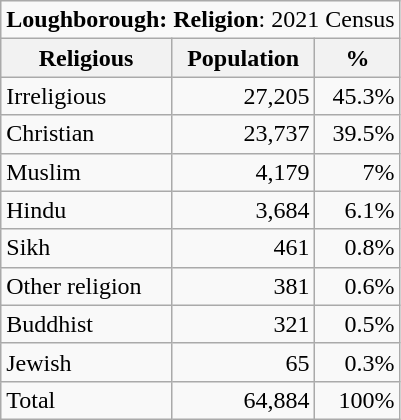<table class="wikitable">
<tr>
<td colspan="14" style="text-align:right;"><strong>Loughborough: Religion</strong>: 2021 Census</td>
</tr>
<tr>
<th>Religious</th>
<th>Population</th>
<th>%</th>
</tr>
<tr>
<td>Irreligious</td>
<td style="text-align:right;">27,205</td>
<td style="text-align:right;">45.3%</td>
</tr>
<tr>
<td>Christian</td>
<td style="text-align:right;">23,737</td>
<td style="text-align:right;">39.5%</td>
</tr>
<tr>
<td>Muslim</td>
<td style="text-align:right;">4,179</td>
<td style="text-align:right;">7%</td>
</tr>
<tr>
<td>Hindu</td>
<td style="text-align:right;">3,684</td>
<td style="text-align:right;">6.1%</td>
</tr>
<tr>
<td>Sikh</td>
<td style="text-align:right;">461</td>
<td style="text-align:right;">0.8%</td>
</tr>
<tr>
<td>Other religion</td>
<td style="text-align:right;">381</td>
<td style="text-align:right;">0.6%</td>
</tr>
<tr>
<td>Buddhist</td>
<td style="text-align:right;">321</td>
<td style="text-align:right;">0.5%</td>
</tr>
<tr>
<td>Jewish</td>
<td style="text-align:right;">65</td>
<td style="text-align:right;">0.3%</td>
</tr>
<tr>
<td>Total</td>
<td style="text-align:right;">64,884</td>
<td style="text-align:right;">100%</td>
</tr>
</table>
